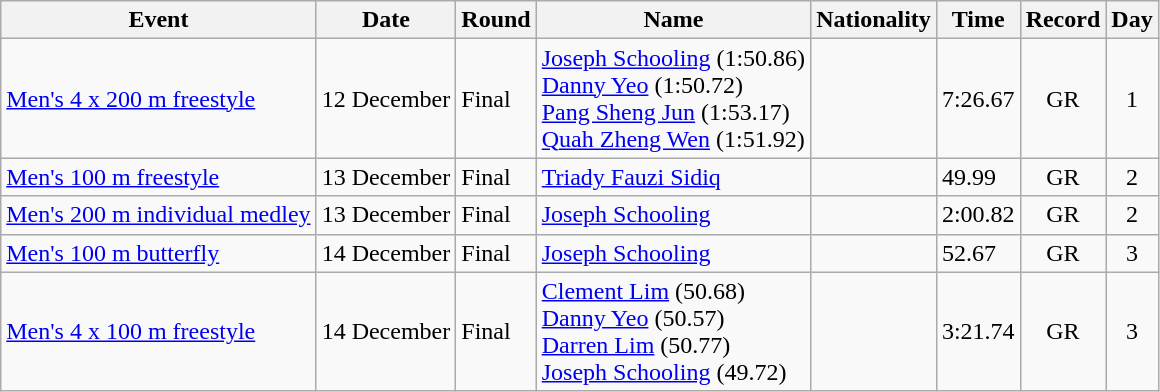<table class="wikitable sortable">
<tr>
<th>Event</th>
<th>Date</th>
<th>Round</th>
<th>Name</th>
<th>Nationality</th>
<th>Time</th>
<th>Record</th>
<th>Day</th>
</tr>
<tr>
<td><a href='#'>Men's 4 x 200 m freestyle</a></td>
<td>12 December</td>
<td>Final</td>
<td><a href='#'>Joseph Schooling</a> (1:50.86) <br> <a href='#'>Danny Yeo</a> (1:50.72) <br> <a href='#'>Pang Sheng Jun</a> (1:53.17) <br> <a href='#'>Quah Zheng Wen</a> (1:51.92)</td>
<td align=left></td>
<td>7:26.67</td>
<td align=center>GR</td>
<td align=center>1</td>
</tr>
<tr>
<td><a href='#'>Men's 100 m freestyle</a></td>
<td>13 December</td>
<td>Final</td>
<td><a href='#'>Triady Fauzi Sidiq</a></td>
<td align=left></td>
<td>49.99</td>
<td align=center>GR</td>
<td align=center>2</td>
</tr>
<tr>
<td><a href='#'>Men's 200 m individual medley</a></td>
<td>13 December</td>
<td>Final</td>
<td><a href='#'>Joseph Schooling</a></td>
<td align=left></td>
<td>2:00.82</td>
<td align=center>GR</td>
<td align=center>2</td>
</tr>
<tr>
<td><a href='#'>Men's 100 m butterfly</a></td>
<td>14 December</td>
<td>Final</td>
<td><a href='#'>Joseph Schooling</a></td>
<td align=left></td>
<td>52.67</td>
<td align=center>GR</td>
<td align=center>3</td>
</tr>
<tr>
<td><a href='#'>Men's 4 x 100 m freestyle</a></td>
<td>14 December</td>
<td>Final</td>
<td><a href='#'>Clement Lim</a> (50.68) <br> <a href='#'>Danny Yeo</a> (50.57) <br> <a href='#'>Darren Lim</a> (50.77) <br> <a href='#'>Joseph Schooling</a> (49.72)</td>
<td align=left></td>
<td>3:21.74</td>
<td align=center>GR</td>
<td align=center>3</td>
</tr>
</table>
